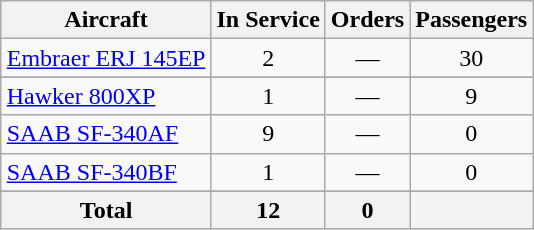<table class="wikitable" style="margin:0.2em auto">
<tr>
<th>Aircraft</th>
<th>In Service</th>
<th>Orders</th>
<th>Passengers</th>
</tr>
<tr>
<td><a href='#'>Embraer ERJ 145EP</a></td>
<td style="text-align:center">2</td>
<td style="text-align:center">—</td>
<td style="text-align:center">30</td>
</tr>
<tr>
</tr>
<tr>
<td><a href='#'>Hawker 800XP</a></td>
<td style="text-align:center">1</td>
<td style="text-align:center">—</td>
<td style="text-align:center">9</td>
</tr>
<tr>
<td><a href='#'>SAAB SF-340AF</a></td>
<td style="text-align:center">9</td>
<td style="text-align:center">—</td>
<td style="text-align:center">0</td>
</tr>
<tr>
<td><a href='#'>SAAB SF-340BF</a></td>
<td style="text-align:center">1</td>
<td style="text-align:center">—</td>
<td style="text-align:center">0</td>
</tr>
<tr>
</tr>
<tr>
<th>Total</th>
<th>12</th>
<th>0</th>
<th></th>
</tr>
</table>
